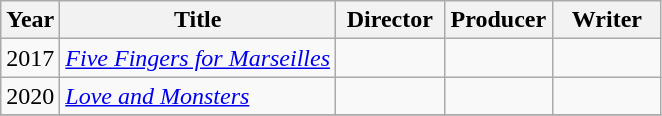<table class="wikitable">
<tr>
<th>Year</th>
<th>Title</th>
<th width=65>Director</th>
<th width=65>Producer</th>
<th width=65>Writer</th>
</tr>
<tr>
<td>2017</td>
<td><em><a href='#'>Five Fingers for Marseilles</a></em></td>
<td></td>
<td></td>
<td></td>
</tr>
<tr>
<td>2020</td>
<td><em><a href='#'>Love and Monsters</a></em></td>
<td></td>
<td></td>
<td></td>
</tr>
<tr>
</tr>
</table>
